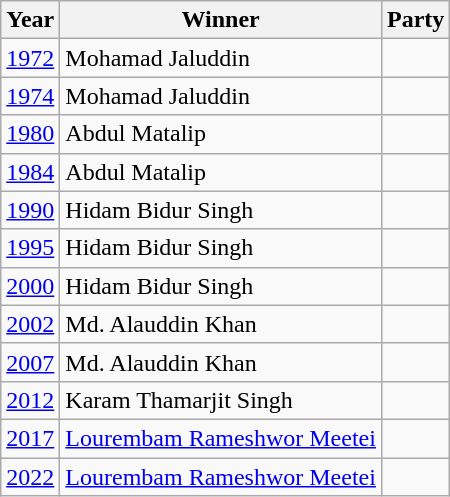<table class="wikitable sortable">
<tr>
<th>Year</th>
<th>Winner</th>
<th colspan="2">Party</th>
</tr>
<tr>
<td><a href='#'>1972</a></td>
<td>Mohamad Jaluddin</td>
<td></td>
</tr>
<tr>
<td><a href='#'>1974</a></td>
<td>Mohamad Jaluddin</td>
<td></td>
</tr>
<tr>
<td><a href='#'>1980</a></td>
<td>Abdul Matalip</td>
<td></td>
</tr>
<tr>
<td><a href='#'>1984</a></td>
<td>Abdul Matalip</td>
<td></td>
</tr>
<tr>
<td><a href='#'>1990</a></td>
<td>Hidam Bidur Singh</td>
<td></td>
</tr>
<tr>
<td><a href='#'>1995</a></td>
<td>Hidam Bidur Singh</td>
<td></td>
</tr>
<tr>
<td><a href='#'>2000</a></td>
<td>Hidam Bidur Singh</td>
<td></td>
</tr>
<tr>
<td><a href='#'>2002</a></td>
<td>Md. Alauddin Khan</td>
<td></td>
</tr>
<tr>
<td><a href='#'>2007</a></td>
<td>Md. Alauddin Khan</td>
<td></td>
</tr>
<tr>
<td><a href='#'>2012</a></td>
<td>Karam Thamarjit Singh</td>
<td></td>
</tr>
<tr>
<td><a href='#'>2017</a></td>
<td><a href='#'>Lourembam Rameshwor Meetei</a></td>
<td></td>
</tr>
<tr>
<td><a href='#'>2022</a></td>
<td><a href='#'>Lourembam Rameshwor Meetei</a></td>
<td></td>
</tr>
</table>
